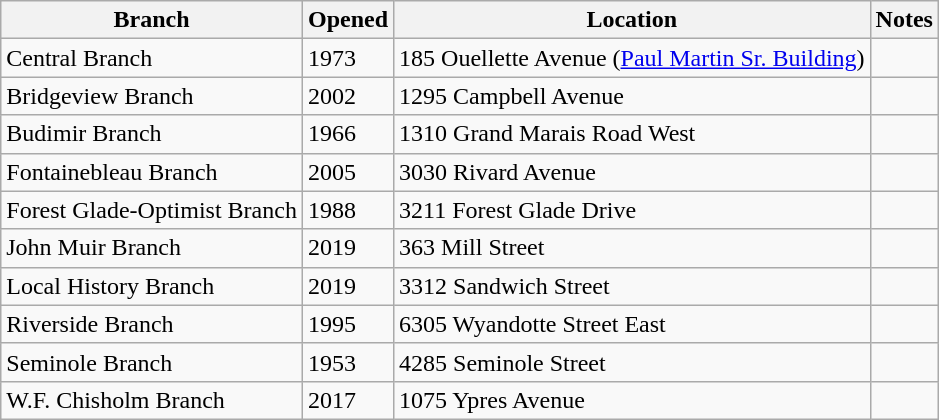<table class="wikitable">
<tr>
<th>Branch</th>
<th>Opened</th>
<th>Location</th>
<th>Notes</th>
</tr>
<tr>
<td>Central Branch</td>
<td>1973</td>
<td>185 Ouellette Avenue (<a href='#'>Paul Martin Sr. Building</a>)</td>
<td></td>
</tr>
<tr>
<td>Bridgeview Branch</td>
<td>2002</td>
<td>1295 Campbell Avenue</td>
<td></td>
</tr>
<tr>
<td>Budimir Branch</td>
<td>1966</td>
<td>1310 Grand Marais Road West</td>
<td></td>
</tr>
<tr>
<td>Fontainebleau Branch</td>
<td>2005</td>
<td>3030 Rivard Avenue</td>
<td></td>
</tr>
<tr>
<td>Forest Glade-Optimist Branch</td>
<td>1988</td>
<td>3211 Forest Glade Drive</td>
<td></td>
</tr>
<tr>
<td>John Muir Branch</td>
<td>2019</td>
<td>363 Mill Street</td>
<td></td>
</tr>
<tr>
<td>Local History Branch</td>
<td>2019</td>
<td>3312 Sandwich Street</td>
<td></td>
</tr>
<tr>
<td>Riverside Branch</td>
<td>1995</td>
<td>6305 Wyandotte Street East</td>
<td></td>
</tr>
<tr>
<td>Seminole Branch</td>
<td>1953</td>
<td>4285 Seminole Street</td>
<td></td>
</tr>
<tr>
<td>W.F. Chisholm Branch</td>
<td>2017</td>
<td>1075 Ypres Avenue</td>
<td></td>
</tr>
</table>
